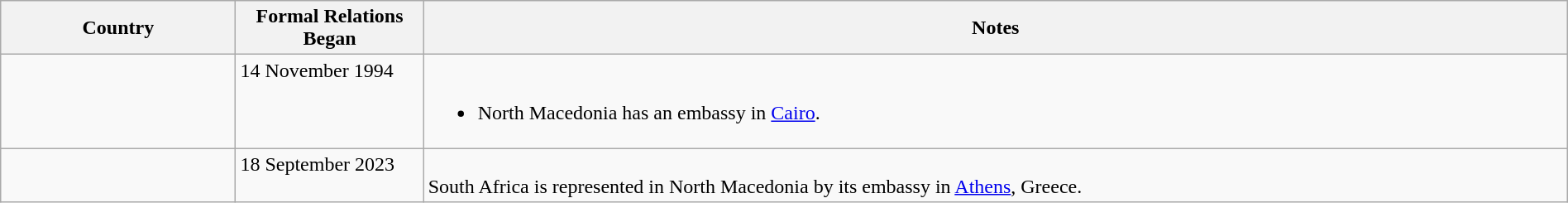<table class="wikitable sortable" style="width:100%; margin:auto;">
<tr>
<th style="width:15%;">Country</th>
<th style="width:12%;">Formal Relations Began</th>
<th>Notes</th>
</tr>
<tr valign="top">
<td></td>
<td>14 November 1994</td>
<td><br><ul><li>North Macedonia has an embassy in <a href='#'>Cairo</a>.</li></ul></td>
</tr>
<tr valign="top">
<td></td>
<td>18 September 2023</td>
<td><br>South Africa is represented in North Macedonia by its embassy in <a href='#'>Athens</a>, Greece.</td>
</tr>
</table>
